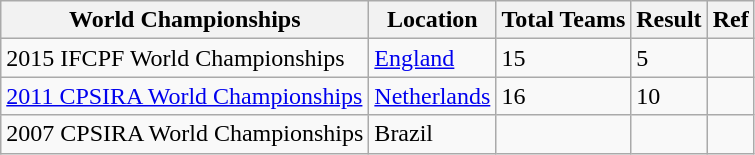<table class="wikitable">
<tr>
<th>World Championships</th>
<th>Location</th>
<th>Total Teams</th>
<th>Result</th>
<th>Ref</th>
</tr>
<tr>
<td>2015 IFCPF World Championships</td>
<td><a href='#'>England</a></td>
<td>15</td>
<td>5</td>
<td></td>
</tr>
<tr>
<td><a href='#'>2011 CPSIRA World Championships</a></td>
<td><a href='#'>Netherlands</a></td>
<td>16</td>
<td>10</td>
<td></td>
</tr>
<tr>
<td>2007 CPSIRA World Championships</td>
<td>Brazil</td>
<td></td>
<td></td>
<td></td>
</tr>
</table>
